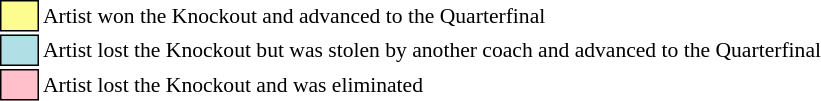<table class="toccolours" style="font-size: 90%; white-space: nowrap;">
<tr>
<td style="background:#fdfc8f; border:1px solid black;">      </td>
<td>Artist won the Knockout and advanced to the Quarterfinal</td>
</tr>
<tr>
<td style="background:#b0e0e6; border:1px solid black;">      </td>
<td>Artist lost the Knockout but was stolen by another coach and advanced to the Quarterfinal</td>
</tr>
<tr>
<td style="background:pink; border:1px solid black;">      </td>
<td>Artist lost the Knockout and was eliminated</td>
</tr>
</table>
